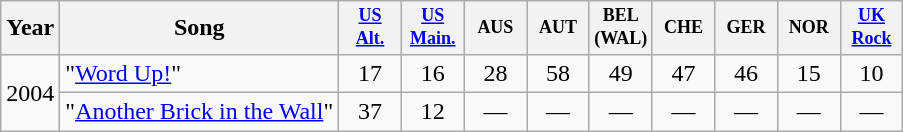<table class="wikitable">
<tr>
<th>Year</th>
<th>Song</th>
<th style="width:3em;font-size:75%"><a href='#'>US<br>Alt.</a><br></th>
<th style="width:3em;font-size:75%"><a href='#'>US<br>Main.</a><br></th>
<th style="width:3em;font-size:75%">AUS<br></th>
<th style="width:3em;font-size:75%">AUT<br></th>
<th style="width:3em;font-size:75%">BEL<br>(WAL)<br></th>
<th style="width:3em;font-size:75%">CHE<br></th>
<th style="width:3em;font-size:75%">GER<br></th>
<th style="width:3em;font-size:75%">NOR<br></th>
<th style="width:3em;font-size:75%"><a href='#'>UK<br>Rock</a><br></th>
</tr>
<tr>
<td rowspan="2">2004</td>
<td>"<a href='#'>Word Up!</a>"</td>
<td align="center">17</td>
<td align="center">16</td>
<td align="center">28</td>
<td align="center">58</td>
<td align="center">49</td>
<td align="center">47</td>
<td align="center">46</td>
<td align="center">15</td>
<td align="center">10</td>
</tr>
<tr>
<td>"<a href='#'>Another Brick in the Wall</a>"</td>
<td align="center">37</td>
<td align="center">12</td>
<td align="center">—</td>
<td align="center">—</td>
<td align="center">—</td>
<td align="center">—</td>
<td align="center">—</td>
<td align="center">—</td>
<td align="center">—</td>
</tr>
</table>
